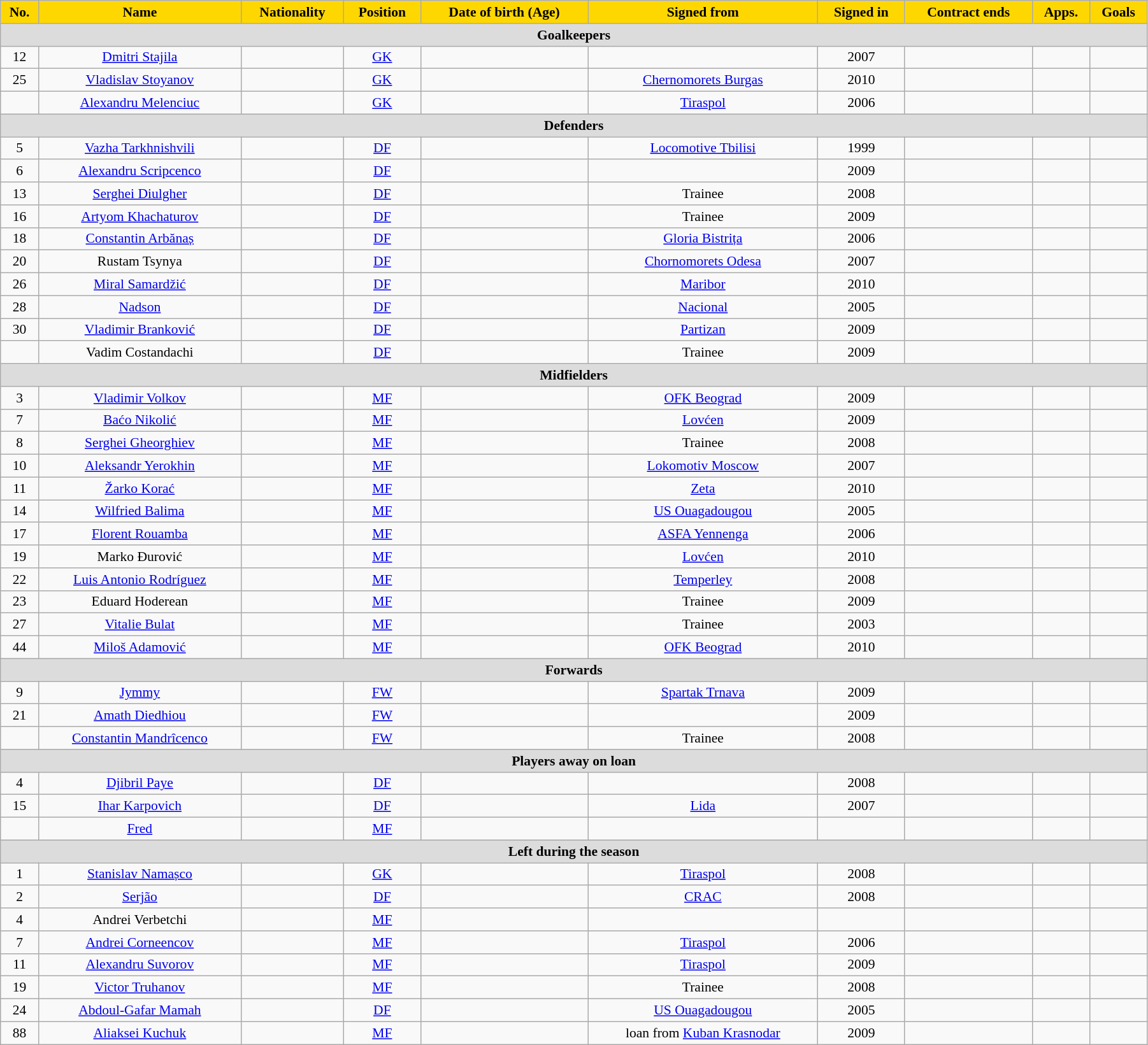<table class="wikitable"  style="text-align:center; font-size:90%; width:95%;">
<tr>
<th style="background:gold; color:black; text-align:center;">No.</th>
<th style="background:gold; color:black; text-align:center;">Name</th>
<th style="background:gold; color:black; text-align:center;">Nationality</th>
<th style="background:gold; color:black; text-align:center;">Position</th>
<th style="background:gold; color:black; text-align:center;">Date of birth (Age)</th>
<th style="background:gold; color:black; text-align:center;">Signed from</th>
<th style="background:gold; color:black; text-align:center;">Signed in</th>
<th style="background:gold; color:black; text-align:center;">Contract ends</th>
<th style="background:gold; color:black; text-align:center;">Apps.</th>
<th style="background:gold; color:black; text-align:center;">Goals</th>
</tr>
<tr>
<th colspan="11"  style="background:#dcdcdc; text-align:center;">Goalkeepers</th>
</tr>
<tr>
<td>12</td>
<td><a href='#'>Dmitri Stajila</a></td>
<td></td>
<td><a href='#'>GK</a></td>
<td></td>
<td></td>
<td>2007</td>
<td></td>
<td></td>
<td></td>
</tr>
<tr>
<td>25</td>
<td><a href='#'>Vladislav Stoyanov</a></td>
<td></td>
<td><a href='#'>GK</a></td>
<td></td>
<td><a href='#'>Chernomorets Burgas</a></td>
<td>2010</td>
<td></td>
<td></td>
<td></td>
</tr>
<tr>
<td></td>
<td><a href='#'>Alexandru Melenciuc</a></td>
<td></td>
<td><a href='#'>GK</a></td>
<td></td>
<td><a href='#'>Tiraspol</a></td>
<td>2006</td>
<td></td>
<td></td>
<td></td>
</tr>
<tr>
<th colspan="11"  style="background:#dcdcdc; text-align:center;">Defenders</th>
</tr>
<tr>
<td>5</td>
<td><a href='#'>Vazha Tarkhnishvili</a></td>
<td></td>
<td><a href='#'>DF</a></td>
<td></td>
<td><a href='#'>Locomotive Tbilisi</a></td>
<td>1999</td>
<td></td>
<td></td>
<td></td>
</tr>
<tr>
<td>6</td>
<td><a href='#'>Alexandru Scripcenco</a></td>
<td></td>
<td><a href='#'>DF</a></td>
<td></td>
<td></td>
<td>2009</td>
<td></td>
<td></td>
<td></td>
</tr>
<tr>
<td>13</td>
<td><a href='#'>Serghei Diulgher</a></td>
<td></td>
<td><a href='#'>DF</a></td>
<td></td>
<td>Trainee</td>
<td>2008</td>
<td></td>
<td></td>
<td></td>
</tr>
<tr>
<td>16</td>
<td><a href='#'>Artyom Khachaturov</a></td>
<td></td>
<td><a href='#'>DF</a></td>
<td></td>
<td>Trainee</td>
<td>2009</td>
<td></td>
<td></td>
<td></td>
</tr>
<tr>
<td>18</td>
<td><a href='#'>Constantin Arbănaș</a></td>
<td></td>
<td><a href='#'>DF</a></td>
<td></td>
<td><a href='#'>Gloria Bistrița</a></td>
<td>2006</td>
<td></td>
<td></td>
<td></td>
</tr>
<tr>
<td>20</td>
<td>Rustam Tsynya</td>
<td></td>
<td><a href='#'>DF</a></td>
<td></td>
<td><a href='#'>Chornomorets Odesa</a></td>
<td>2007</td>
<td></td>
<td></td>
<td></td>
</tr>
<tr>
<td>26</td>
<td><a href='#'>Miral Samardžić</a></td>
<td></td>
<td><a href='#'>DF</a></td>
<td></td>
<td><a href='#'>Maribor</a></td>
<td>2010</td>
<td></td>
<td></td>
<td></td>
</tr>
<tr>
<td>28</td>
<td><a href='#'>Nadson</a></td>
<td></td>
<td><a href='#'>DF</a></td>
<td></td>
<td><a href='#'>Nacional</a></td>
<td>2005</td>
<td></td>
<td></td>
<td></td>
</tr>
<tr>
<td>30</td>
<td><a href='#'>Vladimir Branković</a></td>
<td></td>
<td><a href='#'>DF</a></td>
<td></td>
<td><a href='#'>Partizan</a></td>
<td>2009</td>
<td></td>
<td></td>
<td></td>
</tr>
<tr>
<td></td>
<td>Vadim Costandachi</td>
<td></td>
<td><a href='#'>DF</a></td>
<td></td>
<td>Trainee</td>
<td>2009</td>
<td></td>
<td></td>
<td></td>
</tr>
<tr>
<th colspan="11"  style="background:#dcdcdc; text-align:center;">Midfielders</th>
</tr>
<tr>
<td>3</td>
<td><a href='#'>Vladimir Volkov</a></td>
<td></td>
<td><a href='#'>MF</a></td>
<td></td>
<td><a href='#'>OFK Beograd</a></td>
<td>2009</td>
<td></td>
<td></td>
<td></td>
</tr>
<tr>
<td>7</td>
<td><a href='#'>Baćo Nikolić</a></td>
<td></td>
<td><a href='#'>MF</a></td>
<td></td>
<td><a href='#'>Lovćen</a></td>
<td>2009</td>
<td></td>
<td></td>
<td></td>
</tr>
<tr>
<td>8</td>
<td><a href='#'>Serghei Gheorghiev</a></td>
<td></td>
<td><a href='#'>MF</a></td>
<td></td>
<td>Trainee</td>
<td>2008</td>
<td></td>
<td></td>
<td></td>
</tr>
<tr>
<td>10</td>
<td><a href='#'>Aleksandr Yerokhin</a></td>
<td></td>
<td><a href='#'>MF</a></td>
<td></td>
<td><a href='#'>Lokomotiv Moscow</a></td>
<td>2007</td>
<td></td>
<td></td>
<td></td>
</tr>
<tr>
<td>11</td>
<td><a href='#'>Žarko Korać</a></td>
<td></td>
<td><a href='#'>MF</a></td>
<td></td>
<td><a href='#'>Zeta</a></td>
<td>2010</td>
<td></td>
<td></td>
<td></td>
</tr>
<tr>
<td>14</td>
<td><a href='#'>Wilfried Balima</a></td>
<td></td>
<td><a href='#'>MF</a></td>
<td></td>
<td><a href='#'>US Ouagadougou</a></td>
<td>2005</td>
<td></td>
<td></td>
<td></td>
</tr>
<tr>
<td>17</td>
<td><a href='#'>Florent Rouamba</a></td>
<td></td>
<td><a href='#'>MF</a></td>
<td></td>
<td><a href='#'>ASFA Yennenga</a></td>
<td>2006</td>
<td></td>
<td></td>
<td></td>
</tr>
<tr>
<td>19</td>
<td>Marko Đurović</td>
<td></td>
<td><a href='#'>MF</a></td>
<td></td>
<td><a href='#'>Lovćen</a></td>
<td>2010</td>
<td></td>
<td></td>
<td></td>
</tr>
<tr>
<td>22</td>
<td><a href='#'>Luis Antonio Rodríguez</a></td>
<td></td>
<td><a href='#'>MF</a></td>
<td></td>
<td><a href='#'>Temperley</a></td>
<td>2008</td>
<td></td>
<td></td>
<td></td>
</tr>
<tr>
<td>23</td>
<td>Eduard Hoderean</td>
<td></td>
<td><a href='#'>MF</a></td>
<td></td>
<td>Trainee</td>
<td>2009</td>
<td></td>
<td></td>
<td></td>
</tr>
<tr>
<td>27</td>
<td><a href='#'>Vitalie Bulat</a></td>
<td></td>
<td><a href='#'>MF</a></td>
<td></td>
<td>Trainee</td>
<td>2003</td>
<td></td>
<td></td>
<td></td>
</tr>
<tr>
<td>44</td>
<td><a href='#'>Miloš Adamović</a></td>
<td></td>
<td><a href='#'>MF</a></td>
<td></td>
<td><a href='#'>OFK Beograd</a></td>
<td>2010</td>
<td></td>
<td></td>
<td></td>
</tr>
<tr>
<th colspan="11"  style="background:#dcdcdc; text-align:center;">Forwards</th>
</tr>
<tr>
<td>9</td>
<td><a href='#'>Jymmy</a></td>
<td></td>
<td><a href='#'>FW</a></td>
<td></td>
<td><a href='#'>Spartak Trnava</a></td>
<td>2009</td>
<td></td>
<td></td>
<td></td>
</tr>
<tr>
<td>21</td>
<td><a href='#'>Amath Diedhiou</a></td>
<td></td>
<td><a href='#'>FW</a></td>
<td></td>
<td></td>
<td>2009</td>
<td></td>
<td></td>
<td></td>
</tr>
<tr>
<td></td>
<td><a href='#'>Constantin Mandrîcenco</a></td>
<td></td>
<td><a href='#'>FW</a></td>
<td></td>
<td>Trainee</td>
<td>2008</td>
<td></td>
<td></td>
<td></td>
</tr>
<tr>
<th colspan="11"  style="background:#dcdcdc; text-align:center;">Players away on loan</th>
</tr>
<tr>
<td>4</td>
<td><a href='#'>Djibril Paye</a></td>
<td></td>
<td><a href='#'>DF</a></td>
<td></td>
<td></td>
<td>2008</td>
<td></td>
<td></td>
<td></td>
</tr>
<tr>
<td>15</td>
<td><a href='#'>Ihar Karpovich</a></td>
<td></td>
<td><a href='#'>DF</a></td>
<td></td>
<td><a href='#'>Lida</a></td>
<td>2007</td>
<td></td>
<td></td>
<td></td>
</tr>
<tr>
<td></td>
<td><a href='#'>Fred</a></td>
<td></td>
<td><a href='#'>MF</a></td>
<td></td>
<td></td>
<td></td>
<td></td>
<td></td>
<td></td>
</tr>
<tr>
<th colspan="11"  style="background:#dcdcdc; text-align:center;">Left during the season</th>
</tr>
<tr>
<td>1</td>
<td><a href='#'>Stanislav Namașco</a></td>
<td></td>
<td><a href='#'>GK</a></td>
<td></td>
<td><a href='#'>Tiraspol</a></td>
<td>2008</td>
<td></td>
<td></td>
<td></td>
</tr>
<tr>
<td>2</td>
<td><a href='#'>Serjão</a></td>
<td></td>
<td><a href='#'>DF</a></td>
<td></td>
<td><a href='#'>CRAC</a></td>
<td>2008</td>
<td></td>
<td></td>
<td></td>
</tr>
<tr>
<td>4</td>
<td>Andrei Verbetchi</td>
<td></td>
<td><a href='#'>MF</a></td>
<td></td>
<td></td>
<td></td>
<td></td>
<td></td>
<td></td>
</tr>
<tr>
<td>7</td>
<td><a href='#'>Andrei Corneencov</a></td>
<td></td>
<td><a href='#'>MF</a></td>
<td></td>
<td><a href='#'>Tiraspol</a></td>
<td>2006</td>
<td></td>
<td></td>
<td></td>
</tr>
<tr>
<td>11</td>
<td><a href='#'>Alexandru Suvorov</a></td>
<td></td>
<td><a href='#'>MF</a></td>
<td></td>
<td><a href='#'>Tiraspol</a></td>
<td>2009</td>
<td></td>
<td></td>
<td></td>
</tr>
<tr>
<td>19</td>
<td><a href='#'>Victor Truhanov</a></td>
<td></td>
<td><a href='#'>MF</a></td>
<td></td>
<td>Trainee</td>
<td>2008</td>
<td></td>
<td></td>
<td></td>
</tr>
<tr>
<td>24</td>
<td><a href='#'>Abdoul-Gafar Mamah</a></td>
<td></td>
<td><a href='#'>DF</a></td>
<td></td>
<td><a href='#'>US Ouagadougou</a></td>
<td>2005</td>
<td></td>
<td></td>
<td></td>
</tr>
<tr>
<td>88</td>
<td><a href='#'>Aliaksei Kuchuk</a></td>
<td></td>
<td><a href='#'>MF</a></td>
<td></td>
<td>loan from <a href='#'>Kuban Krasnodar</a></td>
<td>2009</td>
<td></td>
<td></td>
<td></td>
</tr>
</table>
